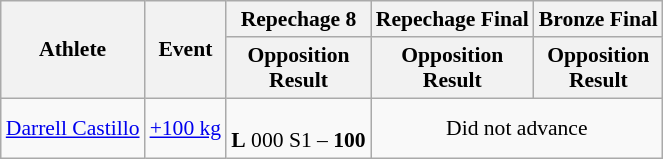<table class="wikitable" style="font-size:90%">
<tr>
<th rowspan="2">Athlete</th>
<th rowspan="2">Event</th>
<th>Repechage 8</th>
<th>Repechage Final</th>
<th>Bronze Final</th>
</tr>
<tr>
<th>Opposition<br>Result</th>
<th>Opposition<br>Result</th>
<th>Opposition<br>Result</th>
</tr>
<tr>
<td><a href='#'>Darrell Castillo</a></td>
<td><a href='#'>+100 kg</a></td>
<td align=center><br><strong>L</strong> 000 S1 – <strong>100</strong></td>
<td align=center colspan="5">Did not advance</td>
</tr>
</table>
